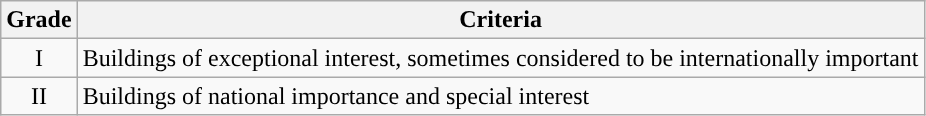<table class="wikitable">
<tr>
<th>Grade</th>
<th>Criteria</th>
</tr>
<tr>
<td align="center" >I</td>
<td>Buildings of exceptional interest, sometimes considered to be internationally important</td>
</tr>
<tr>
<td align="center" >II</td>
<td>Buildings of national importance and special interest</td>
</tr>
</table>
